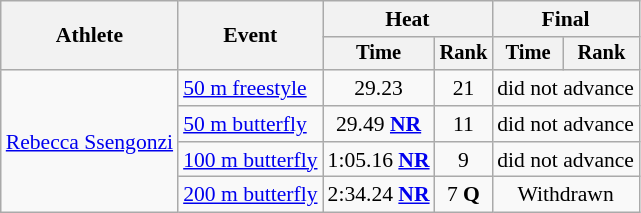<table class="wikitable" style="text-align:center; font-size:90%">
<tr>
<th rowspan="2">Athlete</th>
<th rowspan="2">Event</th>
<th colspan="2">Heat</th>
<th colspan="2">Final</th>
</tr>
<tr style="font-size:95%">
<th>Time</th>
<th>Rank</th>
<th>Time</th>
<th>Rank</th>
</tr>
<tr>
<td align=left rowspan=4><a href='#'>Rebecca Ssengonzi</a></td>
<td align=left><a href='#'>50 m freestyle</a></td>
<td>29.23</td>
<td>21</td>
<td colspan=2>did not advance</td>
</tr>
<tr>
<td align=left><a href='#'>50 m butterfly</a></td>
<td>29.49 <strong><a href='#'>NR</a></strong></td>
<td>11</td>
<td colspan=2>did not advance</td>
</tr>
<tr>
<td align=left><a href='#'>100 m butterfly</a></td>
<td>1:05.16 <strong><a href='#'>NR</a></strong></td>
<td>9</td>
<td colspan=2>did not advance</td>
</tr>
<tr>
<td align=left><a href='#'>200 m butterfly</a></td>
<td>2:34.24 <strong><a href='#'>NR</a></strong></td>
<td>7 <strong>Q</strong></td>
<td colspan=2>Withdrawn</td>
</tr>
</table>
